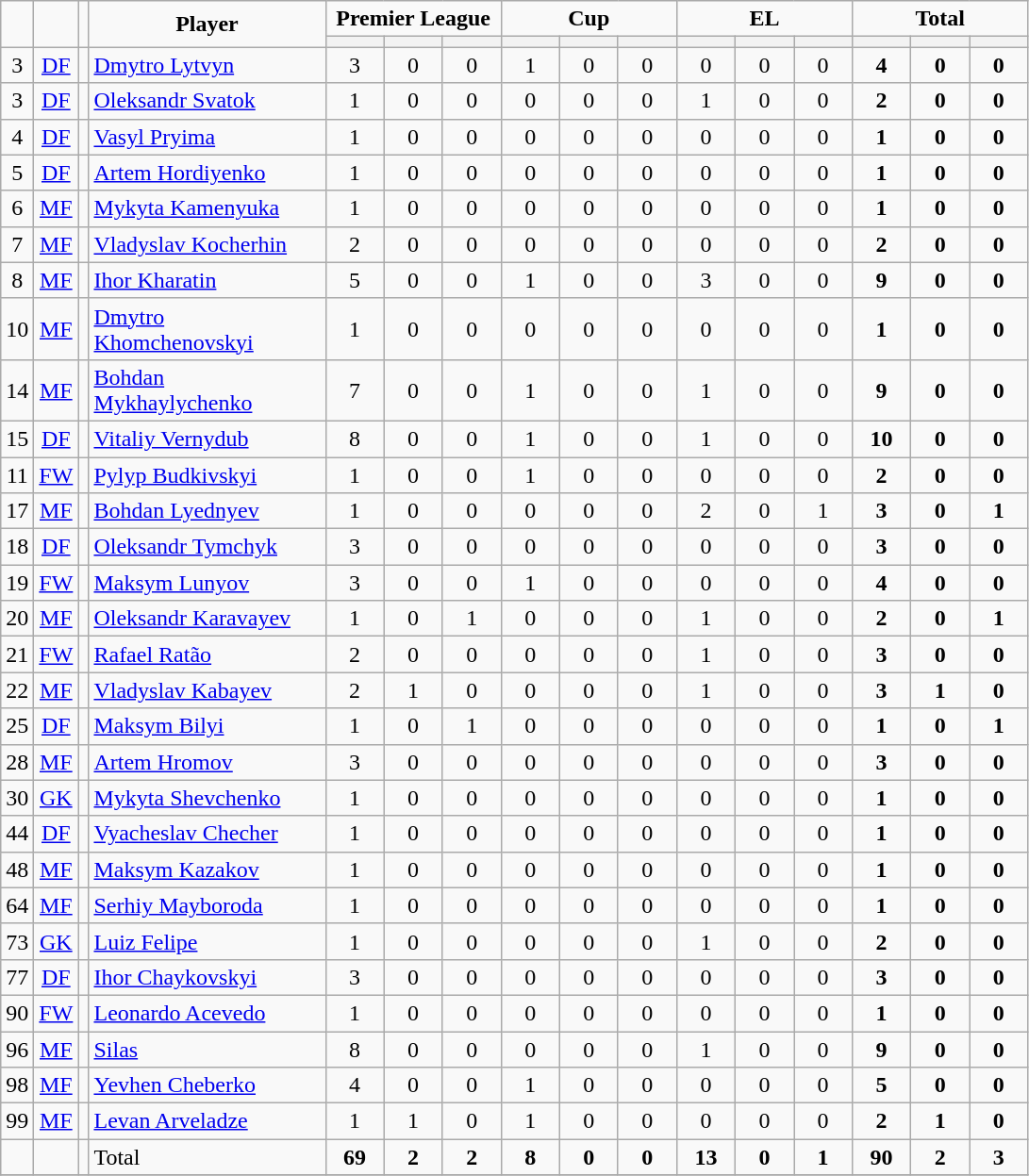<table class="wikitable" style="text-align:center">
<tr>
<td rowspan="2" !width=15><strong></strong></td>
<td rowspan="2" !width=15><strong></strong></td>
<td rowspan="2" !width=15><strong></strong></td>
<td rowspan="2" ! style="width:160px;"><strong>Player</strong></td>
<td colspan="3"><strong>Premier League</strong></td>
<td colspan="3"><strong>Cup</strong></td>
<td colspan="3"><strong>EL</strong></td>
<td colspan="3"><strong>Total</strong></td>
</tr>
<tr>
<th width=34; background:#fe9;"></th>
<th width=34; background:#fe9;"></th>
<th width=34; background:#ff8888;"></th>
<th width=34; background:#fe9;"></th>
<th width=34; background:#fe9;"></th>
<th width=34; background:#ff8888;"></th>
<th width=34; background:#fe9;"></th>
<th width=34; background:#fe9;"></th>
<th width=34; background:#ff8888;"></th>
<th width=34; background:#fe9;"></th>
<th width=34; background:#fe9;"></th>
<th width=34; background:#ff8888;"></th>
</tr>
<tr>
<td>3</td>
<td><a href='#'>DF</a></td>
<td></td>
<td align=left><a href='#'>Dmytro Lytvyn</a></td>
<td>3</td>
<td>0</td>
<td>0</td>
<td>1</td>
<td>0</td>
<td>0</td>
<td>0</td>
<td>0</td>
<td>0</td>
<td><strong>4</strong></td>
<td><strong>0</strong></td>
<td><strong>0</strong></td>
</tr>
<tr>
<td>3</td>
<td><a href='#'>DF</a></td>
<td></td>
<td align=left><a href='#'>Oleksandr Svatok</a></td>
<td>1</td>
<td>0</td>
<td>0</td>
<td>0</td>
<td>0</td>
<td>0</td>
<td>1</td>
<td>0</td>
<td>0</td>
<td><strong>2</strong></td>
<td><strong>0</strong></td>
<td><strong>0</strong></td>
</tr>
<tr>
<td>4</td>
<td><a href='#'>DF</a></td>
<td></td>
<td align=left><a href='#'>Vasyl Pryima</a></td>
<td>1</td>
<td>0</td>
<td>0</td>
<td>0</td>
<td>0</td>
<td>0</td>
<td>0</td>
<td>0</td>
<td>0</td>
<td><strong>1</strong></td>
<td><strong>0</strong></td>
<td><strong>0</strong></td>
</tr>
<tr>
<td>5</td>
<td><a href='#'>DF</a></td>
<td></td>
<td align=left><a href='#'>Artem Hordiyenko</a></td>
<td>1</td>
<td>0</td>
<td>0</td>
<td>0</td>
<td>0</td>
<td>0</td>
<td>0</td>
<td>0</td>
<td>0</td>
<td><strong>1</strong></td>
<td><strong>0</strong></td>
<td><strong>0</strong></td>
</tr>
<tr>
<td>6</td>
<td><a href='#'>MF</a></td>
<td></td>
<td align=left><a href='#'>Mykyta Kamenyuka</a></td>
<td>1</td>
<td>0</td>
<td>0</td>
<td>0</td>
<td>0</td>
<td>0</td>
<td>0</td>
<td>0</td>
<td>0</td>
<td><strong>1</strong></td>
<td><strong>0</strong></td>
<td><strong>0</strong></td>
</tr>
<tr>
<td>7</td>
<td><a href='#'>MF</a></td>
<td></td>
<td align=left><a href='#'>Vladyslav Kocherhin</a></td>
<td>2</td>
<td>0</td>
<td>0</td>
<td>0</td>
<td>0</td>
<td>0</td>
<td>0</td>
<td>0</td>
<td>0</td>
<td><strong>2</strong></td>
<td><strong>0</strong></td>
<td><strong>0</strong></td>
</tr>
<tr>
<td>8</td>
<td><a href='#'>MF</a></td>
<td></td>
<td align=left><a href='#'>Ihor Kharatin</a></td>
<td>5</td>
<td>0</td>
<td>0</td>
<td>1</td>
<td>0</td>
<td>0</td>
<td>3</td>
<td>0</td>
<td>0</td>
<td><strong>9</strong></td>
<td><strong>0</strong></td>
<td><strong>0</strong></td>
</tr>
<tr>
<td>10</td>
<td><a href='#'>MF</a></td>
<td></td>
<td align=left><a href='#'>Dmytro Khomchenovskyi</a></td>
<td>1</td>
<td>0</td>
<td>0</td>
<td>0</td>
<td>0</td>
<td>0</td>
<td>0</td>
<td>0</td>
<td>0</td>
<td><strong>1</strong></td>
<td><strong>0</strong></td>
<td><strong>0</strong></td>
</tr>
<tr>
<td>14</td>
<td><a href='#'>MF</a></td>
<td></td>
<td align=left><a href='#'>Bohdan Mykhaylychenko</a></td>
<td>7</td>
<td>0</td>
<td>0</td>
<td>1</td>
<td>0</td>
<td>0</td>
<td>1</td>
<td>0</td>
<td>0</td>
<td><strong>9</strong></td>
<td><strong>0</strong></td>
<td><strong>0</strong></td>
</tr>
<tr>
<td>15</td>
<td><a href='#'>DF</a></td>
<td></td>
<td align=left><a href='#'>Vitaliy Vernydub</a></td>
<td>8</td>
<td>0</td>
<td>0</td>
<td>1</td>
<td>0</td>
<td>0</td>
<td>1</td>
<td>0</td>
<td>0</td>
<td><strong>10</strong></td>
<td><strong>0</strong></td>
<td><strong>0</strong></td>
</tr>
<tr>
<td>11</td>
<td><a href='#'>FW</a></td>
<td></td>
<td align=left><a href='#'>Pylyp Budkivskyi</a></td>
<td>1</td>
<td>0</td>
<td>0</td>
<td>1</td>
<td>0</td>
<td>0</td>
<td>0</td>
<td>0</td>
<td>0</td>
<td><strong>2</strong></td>
<td><strong>0</strong></td>
<td><strong>0</strong></td>
</tr>
<tr>
<td>17</td>
<td><a href='#'>MF</a></td>
<td></td>
<td align=left><a href='#'>Bohdan Lyednyev</a></td>
<td>1</td>
<td>0</td>
<td>0</td>
<td>0</td>
<td>0</td>
<td>0</td>
<td>2</td>
<td>0</td>
<td>1</td>
<td><strong>3</strong></td>
<td><strong>0</strong></td>
<td><strong>1</strong></td>
</tr>
<tr>
<td>18</td>
<td><a href='#'>DF</a></td>
<td></td>
<td align=left><a href='#'>Oleksandr Tymchyk</a></td>
<td>3</td>
<td>0</td>
<td>0</td>
<td>0</td>
<td>0</td>
<td>0</td>
<td>0</td>
<td>0</td>
<td>0</td>
<td><strong>3</strong></td>
<td><strong>0</strong></td>
<td><strong>0</strong></td>
</tr>
<tr>
<td>19</td>
<td><a href='#'>FW</a></td>
<td></td>
<td align=left><a href='#'>Maksym Lunyov</a></td>
<td>3</td>
<td>0</td>
<td>0</td>
<td>1</td>
<td>0</td>
<td>0</td>
<td>0</td>
<td>0</td>
<td>0</td>
<td><strong>4</strong></td>
<td><strong>0</strong></td>
<td><strong>0</strong></td>
</tr>
<tr>
<td>20</td>
<td><a href='#'>MF</a></td>
<td></td>
<td align=left><a href='#'>Oleksandr Karavayev</a></td>
<td>1</td>
<td>0</td>
<td>1</td>
<td>0</td>
<td>0</td>
<td>0</td>
<td>1</td>
<td>0</td>
<td>0</td>
<td><strong>2</strong></td>
<td><strong>0</strong></td>
<td><strong>1</strong></td>
</tr>
<tr>
<td>21</td>
<td><a href='#'>FW</a></td>
<td></td>
<td align=left><a href='#'>Rafael Ratão</a></td>
<td>2</td>
<td>0</td>
<td>0</td>
<td>0</td>
<td>0</td>
<td>0</td>
<td>1</td>
<td>0</td>
<td>0</td>
<td><strong>3</strong></td>
<td><strong>0</strong></td>
<td><strong>0</strong></td>
</tr>
<tr>
<td>22</td>
<td><a href='#'>MF</a></td>
<td></td>
<td align=left><a href='#'>Vladyslav Kabayev</a></td>
<td>2</td>
<td>1</td>
<td>0</td>
<td>0</td>
<td>0</td>
<td>0</td>
<td>1</td>
<td>0</td>
<td>0</td>
<td><strong>3</strong></td>
<td><strong>1</strong></td>
<td><strong>0</strong></td>
</tr>
<tr>
<td>25</td>
<td><a href='#'>DF</a></td>
<td></td>
<td align=left><a href='#'>Maksym Bilyi</a></td>
<td>1</td>
<td>0</td>
<td>1</td>
<td>0</td>
<td>0</td>
<td>0</td>
<td>0</td>
<td>0</td>
<td>0</td>
<td><strong>1</strong></td>
<td><strong>0</strong></td>
<td><strong>1</strong></td>
</tr>
<tr>
<td>28</td>
<td><a href='#'>MF</a></td>
<td></td>
<td align=left><a href='#'>Artem Hromov</a></td>
<td>3</td>
<td>0</td>
<td>0</td>
<td>0</td>
<td>0</td>
<td>0</td>
<td>0</td>
<td>0</td>
<td>0</td>
<td><strong>3</strong></td>
<td><strong>0</strong></td>
<td><strong>0</strong></td>
</tr>
<tr>
<td>30</td>
<td><a href='#'>GK</a></td>
<td></td>
<td align=left><a href='#'>Mykyta Shevchenko</a></td>
<td>1</td>
<td>0</td>
<td>0</td>
<td>0</td>
<td>0</td>
<td>0</td>
<td>0</td>
<td>0</td>
<td>0</td>
<td><strong>1</strong></td>
<td><strong>0</strong></td>
<td><strong>0</strong></td>
</tr>
<tr>
<td>44</td>
<td><a href='#'>DF</a></td>
<td></td>
<td align=left><a href='#'>Vyacheslav Checher</a></td>
<td>1</td>
<td>0</td>
<td>0</td>
<td>0</td>
<td>0</td>
<td>0</td>
<td>0</td>
<td>0</td>
<td>0</td>
<td><strong>1</strong></td>
<td><strong>0</strong></td>
<td><strong>0</strong></td>
</tr>
<tr>
<td>48</td>
<td><a href='#'>MF</a></td>
<td></td>
<td align=left><a href='#'>Maksym Kazakov</a></td>
<td>1</td>
<td>0</td>
<td>0</td>
<td>0</td>
<td>0</td>
<td>0</td>
<td>0</td>
<td>0</td>
<td>0</td>
<td><strong>1</strong></td>
<td><strong>0</strong></td>
<td><strong>0</strong></td>
</tr>
<tr>
<td>64</td>
<td><a href='#'>MF</a></td>
<td></td>
<td align=left><a href='#'>Serhiy Mayboroda</a></td>
<td>1</td>
<td>0</td>
<td>0</td>
<td>0</td>
<td>0</td>
<td>0</td>
<td>0</td>
<td>0</td>
<td>0</td>
<td><strong>1</strong></td>
<td><strong>0</strong></td>
<td><strong>0</strong></td>
</tr>
<tr>
<td>73</td>
<td><a href='#'>GK</a></td>
<td></td>
<td align=left><a href='#'>Luiz Felipe</a></td>
<td>1</td>
<td>0</td>
<td>0</td>
<td>0</td>
<td>0</td>
<td>0</td>
<td>1</td>
<td>0</td>
<td>0</td>
<td><strong>2</strong></td>
<td><strong>0</strong></td>
<td><strong>0</strong></td>
</tr>
<tr>
<td>77</td>
<td><a href='#'>DF</a></td>
<td></td>
<td align=left><a href='#'>Ihor Chaykovskyi</a></td>
<td>3</td>
<td>0</td>
<td>0</td>
<td>0</td>
<td>0</td>
<td>0</td>
<td>0</td>
<td>0</td>
<td>0</td>
<td><strong>3</strong></td>
<td><strong>0</strong></td>
<td><strong>0</strong></td>
</tr>
<tr>
<td>90</td>
<td><a href='#'>FW</a></td>
<td></td>
<td align=left><a href='#'>Leonardo Acevedo</a></td>
<td>1</td>
<td>0</td>
<td>0</td>
<td>0</td>
<td>0</td>
<td>0</td>
<td>0</td>
<td>0</td>
<td>0</td>
<td><strong>1</strong></td>
<td><strong>0</strong></td>
<td><strong>0</strong></td>
</tr>
<tr>
<td>96</td>
<td><a href='#'>MF</a></td>
<td></td>
<td align=left><a href='#'>Silas</a></td>
<td>8</td>
<td>0</td>
<td>0</td>
<td>0</td>
<td>0</td>
<td>0</td>
<td>1</td>
<td>0</td>
<td>0</td>
<td><strong>9</strong></td>
<td><strong>0</strong></td>
<td><strong>0</strong></td>
</tr>
<tr>
<td>98</td>
<td><a href='#'>MF</a></td>
<td></td>
<td align=left><a href='#'>Yevhen Cheberko</a></td>
<td>4</td>
<td>0</td>
<td>0</td>
<td>1</td>
<td>0</td>
<td>0</td>
<td>0</td>
<td>0</td>
<td>0</td>
<td><strong>5</strong></td>
<td><strong>0</strong></td>
<td><strong>0</strong></td>
</tr>
<tr>
<td>99</td>
<td><a href='#'>MF</a></td>
<td></td>
<td align=left><a href='#'>Levan Arveladze</a></td>
<td>1</td>
<td>1</td>
<td>0</td>
<td>1</td>
<td>0</td>
<td>0</td>
<td>0</td>
<td>0</td>
<td>0</td>
<td><strong>2</strong></td>
<td><strong>1</strong></td>
<td><strong>0</strong></td>
</tr>
<tr>
<td></td>
<td></td>
<td></td>
<td align=left>Total</td>
<td><strong>69</strong></td>
<td><strong>2</strong></td>
<td><strong>2</strong></td>
<td><strong>8</strong></td>
<td><strong>0</strong></td>
<td><strong>0</strong></td>
<td><strong>13</strong></td>
<td><strong>0</strong></td>
<td><strong>1</strong></td>
<td><strong>90</strong></td>
<td><strong>2</strong></td>
<td><strong>3</strong></td>
</tr>
<tr>
</tr>
</table>
